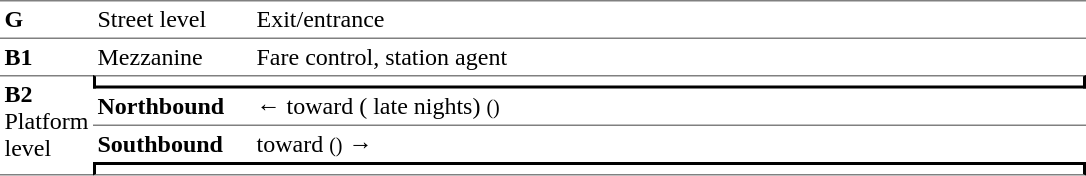<table border=0 cellspacing=0 cellpadding=3>
<tr>
<td style="border-top:solid 1px gray;" width=50><strong>G</strong></td>
<td style="border-top:solid 1px gray;" width=100>Street level</td>
<td style="border-top:solid 1px gray;" width=550>Exit/entrance</td>
</tr>
<tr>
<td style="border-top:solid 1px gray;"><strong>B1</strong></td>
<td style="border-top:solid 1px gray;">Mezzanine</td>
<td style="border-top:solid 1px gray;">Fare control, station agent</td>
</tr>
<tr>
<td style="border-bottom:solid 1px gray;border-top:solid 1px gray;" rowspan=6 valign=top><strong>B2</strong><br>Platform level</td>
<td style="border-top:solid 1px gray;border-right:solid 2px black;border-left:solid 2px black;border-bottom:solid 2px black;text-align:center;" colspan=2></td>
</tr>
<tr>
<td style="border-bottom:solid 1px gray;"><span><strong>Northbound</strong></span></td>
<td style="border-bottom:solid 1px gray;">←  toward  ( late nights) <small>()</small></td>
</tr>
<tr>
<td><span><strong>Southbound</strong></span></td>
<td>  toward  <small>()</small> →</td>
</tr>
<tr>
<td style="border-bottom:solid 1px gray;border-top:solid 2px black;border-right:solid 2px black;border-left:solid 2px black;text-align:center;" colspan=2></td>
</tr>
</table>
